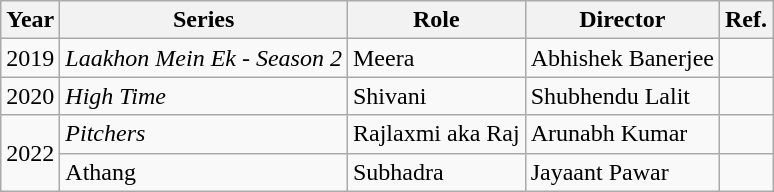<table class="wikitable">
<tr>
<th>Year</th>
<th>Series</th>
<th>Role</th>
<th>Director</th>
<th>Ref.</th>
</tr>
<tr>
<td>2019</td>
<td><em>Laakhon Mein Ek - Season 2</em></td>
<td>Meera</td>
<td>Abhishek Banerjee</td>
<td></td>
</tr>
<tr>
<td>2020</td>
<td><em>High Time</em></td>
<td>Shivani</td>
<td>Shubhendu Lalit</td>
<td></td>
</tr>
<tr>
<td rowspan="2">2022</td>
<td><em>Pitchers</em></td>
<td>Rajlaxmi aka Raj</td>
<td>Arunabh Kumar</td>
<td></td>
</tr>
<tr>
<td>Athang</td>
<td>Subhadra</td>
<td>Jayaant Pawar</td>
<td></td>
</tr>
</table>
